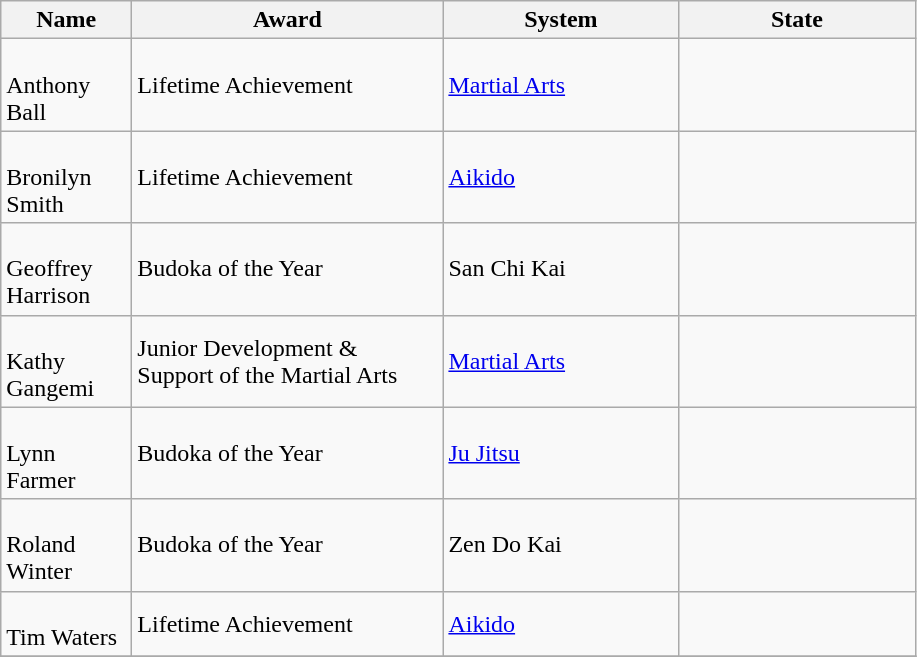<table class="wikitable sortable collapsible">
<tr>
<th width="80" sortable>Name</th>
<th width="200">Award</th>
<th width="150">System</th>
<th width="150">State</th>
</tr>
<tr>
<td><br>Anthony Ball</td>
<td>Lifetime Achievement</td>
<td><a href='#'>Martial Arts</a></td>
<td></td>
</tr>
<tr>
<td><br>Bronilyn Smith</td>
<td>Lifetime Achievement</td>
<td><a href='#'>Aikido</a></td>
<td></td>
</tr>
<tr>
<td><br>Geoffrey Harrison</td>
<td>Budoka of the Year</td>
<td>San Chi Kai</td>
<td></td>
</tr>
<tr>
<td><br>Kathy Gangemi</td>
<td>Junior Development & Support of the Martial Arts</td>
<td><a href='#'>Martial Arts</a></td>
<td></td>
</tr>
<tr>
<td><br>Lynn Farmer</td>
<td>Budoka of the Year</td>
<td><a href='#'>Ju Jitsu</a></td>
<td></td>
</tr>
<tr>
<td><br>Roland Winter</td>
<td>Budoka of the Year</td>
<td>Zen Do Kai</td>
<td></td>
</tr>
<tr>
<td><br>Tim Waters</td>
<td>Lifetime Achievement</td>
<td><a href='#'>Aikido</a></td>
<td></td>
</tr>
<tr>
</tr>
</table>
